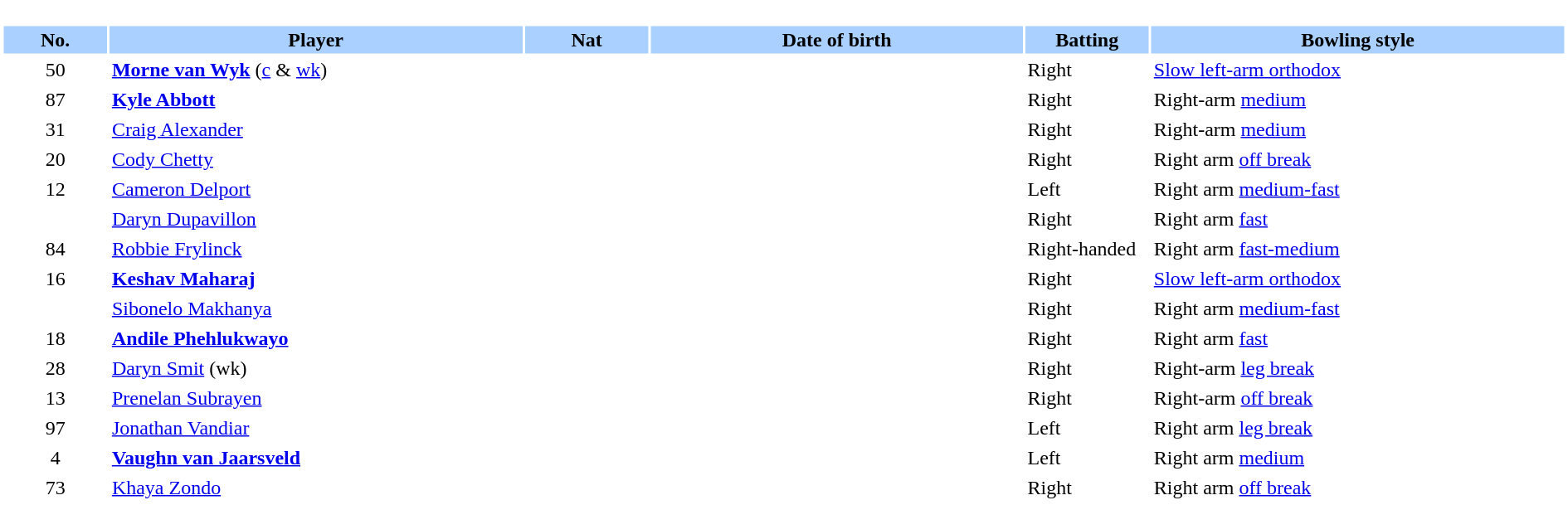<table border="0" style="width:100%;">
<tr>
<td style="vertical-align:top; background:#fff; width:90%;"><br><table border="0" cellspacing="2" cellpadding="2" style="width:100%;">
<tr style="background:#aad0ff;">
<th scope="col" style="width:5%;">No.</th>
<th scope="col" style="width:20%;">Player</th>
<th scope="col" style="width:6%;">Nat</th>
<th scope="col" style="width:18%;">Date of birth</th>
<th scope="col" style="width:6%;">Batting</th>
<th scope="col" style="width:20%;">Bowling style</th>
</tr>
<tr>
<td style="text-align:center">50</td>
<td><strong><a href='#'>Morne van Wyk</a></strong> (<a href='#'>c</a> & <a href='#'>wk</a>)</td>
<td style="text-align:center"></td>
<td></td>
<td>Right</td>
<td><a href='#'>Slow left-arm orthodox</a></td>
</tr>
<tr>
<td style="text-align:center">87</td>
<td><strong><a href='#'>Kyle Abbott</a></strong></td>
<td style="text-align:center"></td>
<td></td>
<td>Right</td>
<td>Right-arm <a href='#'>medium</a></td>
</tr>
<tr>
<td style="text-align:center">31</td>
<td><a href='#'>Craig Alexander</a></td>
<td style="text-align:center"></td>
<td></td>
<td>Right</td>
<td>Right-arm <a href='#'>medium</a></td>
</tr>
<tr>
<td style="text-align:center">20</td>
<td><a href='#'>Cody Chetty</a></td>
<td style="text-align:center"></td>
<td></td>
<td>Right</td>
<td>Right arm <a href='#'>off break</a></td>
</tr>
<tr>
<td style="text-align:center">12</td>
<td><a href='#'>Cameron Delport</a></td>
<td style="text-align:center"></td>
<td></td>
<td>Left</td>
<td>Right arm <a href='#'>medium-fast</a></td>
</tr>
<tr>
<td style="text-align:center"></td>
<td><a href='#'>Daryn Dupavillon</a></td>
<td style="text-align:center"></td>
<td></td>
<td>Right</td>
<td>Right arm <a href='#'>fast</a></td>
</tr>
<tr>
<td style="text-align:center">84</td>
<td><a href='#'>Robbie Frylinck</a></td>
<td style="text-align:center"></td>
<td></td>
<td>Right-handed</td>
<td>Right arm <a href='#'>fast-medium</a></td>
</tr>
<tr>
<td style="text-align:center">16</td>
<td><strong><a href='#'>Keshav Maharaj</a></strong></td>
<td style="text-align:center"></td>
<td></td>
<td>Right</td>
<td><a href='#'>Slow left-arm orthodox</a></td>
</tr>
<tr>
<td style="text-align:center"></td>
<td><a href='#'>Sibonelo Makhanya</a></td>
<td style="text-align:center"></td>
<td></td>
<td>Right</td>
<td>Right arm <a href='#'>medium-fast</a></td>
</tr>
<tr>
<td style="text-align:center">18</td>
<td><strong><a href='#'>Andile Phehlukwayo</a></strong></td>
<td style="text-align:center"></td>
<td></td>
<td>Right</td>
<td>Right arm <a href='#'>fast</a></td>
</tr>
<tr>
<td style="text-align:center">28</td>
<td><a href='#'>Daryn Smit</a> (wk)</td>
<td style="text-align:center"></td>
<td></td>
<td>Right</td>
<td>Right-arm <a href='#'>leg break</a></td>
</tr>
<tr>
<td style="text-align:center">13</td>
<td><a href='#'>Prenelan Subrayen</a></td>
<td style="text-align:center"></td>
<td></td>
<td>Right</td>
<td>Right-arm <a href='#'>off break</a></td>
</tr>
<tr>
<td style="text-align:center">97</td>
<td><a href='#'>Jonathan Vandiar</a></td>
<td style="text-align:center"></td>
<td></td>
<td>Left</td>
<td>Right arm <a href='#'>leg break</a></td>
</tr>
<tr>
<td style="text-align:center">4</td>
<td><strong><a href='#'>Vaughn van Jaarsveld</a></strong></td>
<td style="text-align:center"></td>
<td></td>
<td>Left</td>
<td>Right arm <a href='#'>medium</a></td>
</tr>
<tr>
<td style="text-align:center">73</td>
<td><a href='#'>Khaya Zondo</a></td>
<td style="text-align:center"></td>
<td></td>
<td>Right</td>
<td>Right arm <a href='#'>off break</a></td>
</tr>
</table>
</td>
</tr>
</table>
